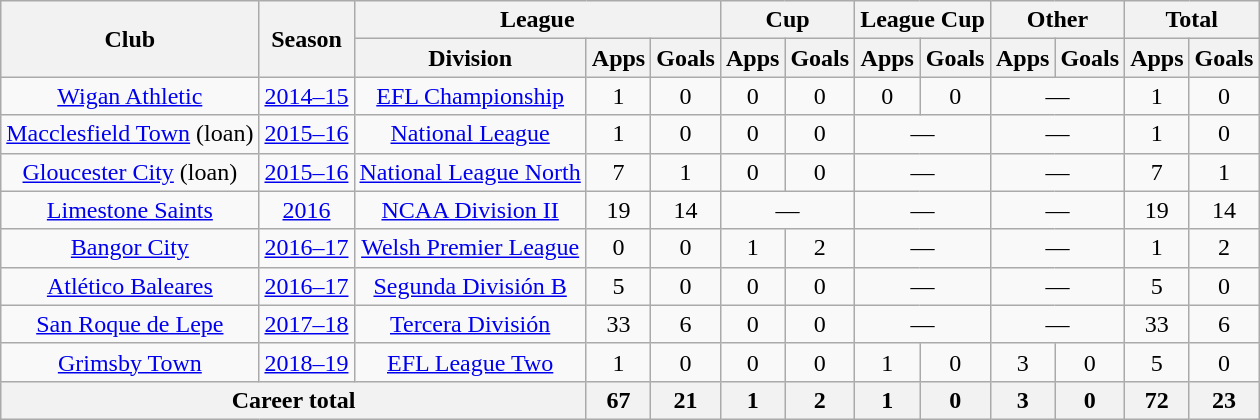<table class="wikitable" style="text-align:center;">
<tr>
<th rowspan="2">Club</th>
<th rowspan="2">Season</th>
<th colspan="3">League</th>
<th colspan="2">Cup</th>
<th colspan="2">League Cup</th>
<th colspan="2">Other</th>
<th colspan="2">Total</th>
</tr>
<tr>
<th>Division</th>
<th>Apps</th>
<th>Goals</th>
<th>Apps</th>
<th>Goals</th>
<th>Apps</th>
<th>Goals</th>
<th>Apps</th>
<th>Goals</th>
<th>Apps</th>
<th>Goals</th>
</tr>
<tr>
<td><a href='#'>Wigan Athletic</a></td>
<td><a href='#'>2014–15</a></td>
<td><a href='#'>EFL Championship</a></td>
<td>1</td>
<td>0</td>
<td>0</td>
<td>0</td>
<td>0</td>
<td>0</td>
<td colspan=2>—</td>
<td>1</td>
<td>0</td>
</tr>
<tr>
<td><a href='#'>Macclesfield Town</a> (loan)</td>
<td><a href='#'>2015–16</a></td>
<td><a href='#'>National League</a></td>
<td>1</td>
<td>0</td>
<td>0</td>
<td>0</td>
<td colspan=2>—</td>
<td colspan=2>—</td>
<td>1</td>
<td>0</td>
</tr>
<tr>
<td><a href='#'>Gloucester City</a> (loan)</td>
<td><a href='#'>2015–16</a></td>
<td><a href='#'>National League North</a></td>
<td>7</td>
<td>1</td>
<td>0</td>
<td>0</td>
<td colspan=2>—</td>
<td colspan=2>—</td>
<td>7</td>
<td>1</td>
</tr>
<tr>
<td><a href='#'>Limestone Saints</a></td>
<td><a href='#'>2016</a></td>
<td><a href='#'>NCAA Division II</a></td>
<td>19</td>
<td>14</td>
<td colspan=2>—</td>
<td colspan=2>—</td>
<td colspan=2>—</td>
<td>19</td>
<td>14</td>
</tr>
<tr>
<td><a href='#'>Bangor City</a></td>
<td><a href='#'>2016–17</a></td>
<td><a href='#'>Welsh Premier League</a></td>
<td>0</td>
<td>0</td>
<td>1</td>
<td>2</td>
<td colspan=2>—</td>
<td colspan=2>—</td>
<td>1</td>
<td>2</td>
</tr>
<tr>
<td><a href='#'>Atlético Baleares</a></td>
<td><a href='#'>2016–17</a></td>
<td><a href='#'>Segunda División B</a></td>
<td>5</td>
<td>0</td>
<td>0</td>
<td>0</td>
<td colspan=2>—</td>
<td colspan=2>—</td>
<td>5</td>
<td>0</td>
</tr>
<tr>
<td><a href='#'>San Roque de Lepe</a></td>
<td><a href='#'>2017–18</a></td>
<td><a href='#'>Tercera División</a></td>
<td>33</td>
<td>6</td>
<td>0</td>
<td>0</td>
<td colspan=2>—</td>
<td colspan=2>—</td>
<td>33</td>
<td>6</td>
</tr>
<tr>
<td><a href='#'>Grimsby Town</a></td>
<td><a href='#'>2018–19</a></td>
<td><a href='#'>EFL League Two</a></td>
<td>1</td>
<td>0</td>
<td>0</td>
<td>0</td>
<td>1</td>
<td>0</td>
<td>3</td>
<td>0</td>
<td>5</td>
<td>0</td>
</tr>
<tr>
<th colspan="3">Career total</th>
<th>67</th>
<th>21</th>
<th>1</th>
<th>2</th>
<th>1</th>
<th>0</th>
<th>3</th>
<th>0</th>
<th>72</th>
<th>23</th>
</tr>
</table>
